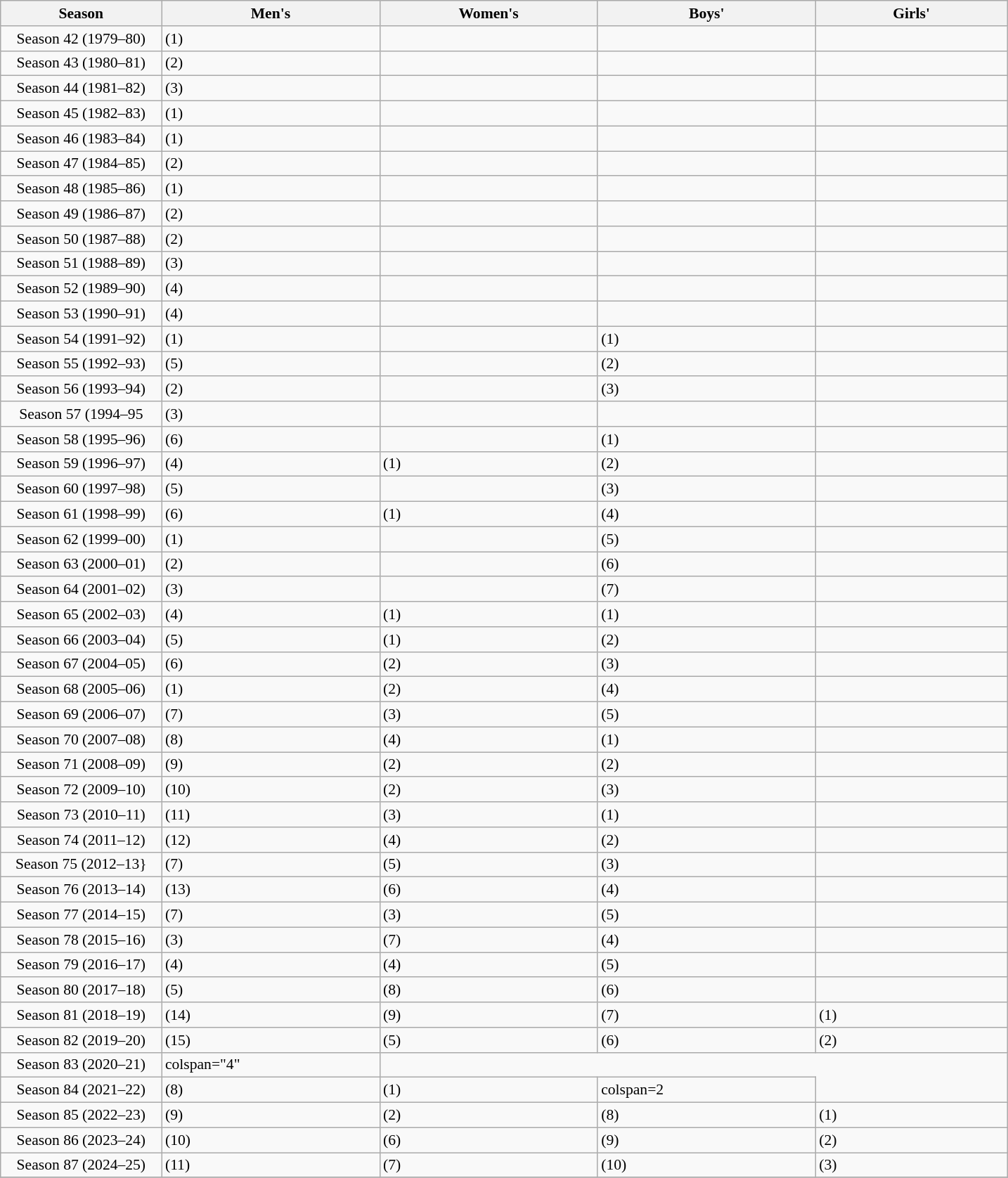<table class="wikitable" style="font-size:90%;">
<tr>
<th width=16%>Season</th>
<th width=200px>Men's</th>
<th width=200px>Women's</th>
<th width=200px>Boys'</th>
<th width=175px>Girls'</th>
</tr>
<tr>
<td align=center>Season 42 (1979–80)</td>
<td> (1)</td>
<td></td>
<td></td>
<td></td>
</tr>
<tr>
<td align=center>Season 43 (1980–81)</td>
<td> (2)</td>
<td></td>
<td></td>
<td></td>
</tr>
<tr>
<td align=center>Season 44 (1981–82)</td>
<td> (3)</td>
<td></td>
<td></td>
<td></td>
</tr>
<tr>
<td align=center>Season 45 (1982–83)</td>
<td> (1)</td>
<td></td>
<td></td>
<td></td>
</tr>
<tr>
<td align=center>Season 46 (1983–84)</td>
<td> (1)</td>
<td></td>
<td></td>
<td></td>
</tr>
<tr>
<td align=center>Season 47 (1984–85)</td>
<td> (2)</td>
<td></td>
<td></td>
<td></td>
</tr>
<tr>
<td align=center>Season 48 (1985–86)</td>
<td> (1)</td>
<td></td>
<td></td>
<td></td>
</tr>
<tr>
<td align=center>Season 49 (1986–87)</td>
<td> (2)</td>
<td></td>
<td></td>
<td></td>
</tr>
<tr>
<td align=center>Season 50 (1987–88)</td>
<td> (2)</td>
<td></td>
<td></td>
<td></td>
</tr>
<tr>
<td align=center>Season 51 (1988–89)</td>
<td> (3)</td>
<td></td>
<td></td>
<td></td>
</tr>
<tr>
<td align=center>Season 52 (1989–90)</td>
<td> (4)</td>
<td></td>
<td></td>
<td></td>
</tr>
<tr>
<td align=center>Season 53 (1990–91)</td>
<td> (4)</td>
<td></td>
<td></td>
<td></td>
</tr>
<tr>
<td align=center>Season 54 (1991–92)</td>
<td> (1)</td>
<td></td>
<td> (1)</td>
<td></td>
</tr>
<tr>
<td align=center>Season 55 (1992–93)</td>
<td> (5)</td>
<td></td>
<td> (2)</td>
<td></td>
</tr>
<tr>
<td align=center>Season 56 (1993–94)</td>
<td> (2)</td>
<td></td>
<td> (3)</td>
<td></td>
</tr>
<tr>
<td align=center>Season 57 (1994–95</td>
<td> (3)</td>
<td></td>
<td></td>
<td></td>
</tr>
<tr>
<td align=center>Season 58 (1995–96)</td>
<td> (6)</td>
<td></td>
<td> (1)</td>
<td></td>
</tr>
<tr>
<td align=center>Season 59 (1996–97)</td>
<td> (4)</td>
<td> (1)</td>
<td> (2)</td>
<td></td>
</tr>
<tr>
<td align=center>Season 60 (1997–98)</td>
<td> (5)</td>
<td></td>
<td> (3)</td>
<td></td>
</tr>
<tr>
<td align=center>Season 61 (1998–99)</td>
<td> (6)</td>
<td> (1)</td>
<td> (4)</td>
<td></td>
</tr>
<tr>
<td align=center>Season 62 (1999–00)</td>
<td> (1)</td>
<td></td>
<td> (5)</td>
<td></td>
</tr>
<tr>
<td align=center>Season 63 (2000–01)</td>
<td> (2)</td>
<td></td>
<td> (6)</td>
<td></td>
</tr>
<tr>
<td align=center>Season 64 (2001–02)</td>
<td> (3)</td>
<td></td>
<td> (7)</td>
<td></td>
</tr>
<tr>
<td align=center>Season 65 (2002–03)</td>
<td> (4)</td>
<td> (1)</td>
<td> (1)</td>
<td></td>
</tr>
<tr>
<td align=center>Season 66 (2003–04)</td>
<td> (5)</td>
<td> (1)</td>
<td> (2)</td>
<td></td>
</tr>
<tr>
<td align=center>Season 67 (2004–05)</td>
<td> (6)</td>
<td> (2)</td>
<td> (3)</td>
<td></td>
</tr>
<tr>
<td align=center>Season 68 (2005–06)</td>
<td>  (1)</td>
<td> (2)</td>
<td> (4)</td>
<td></td>
</tr>
<tr>
<td align=center>Season 69 (2006–07)</td>
<td>  (7)</td>
<td> (3)</td>
<td> (5)</td>
<td></td>
</tr>
<tr>
<td align=center>Season 70 (2007–08)</td>
<td> (8)</td>
<td> (4)</td>
<td> (1)</td>
<td></td>
</tr>
<tr>
<td align=center>Season 71 (2008–09)</td>
<td> (9)</td>
<td> (2)</td>
<td> (2)</td>
<td></td>
</tr>
<tr>
<td align=center>Season 72 (2009–10)</td>
<td> (10)</td>
<td> (2)</td>
<td> (3)</td>
<td></td>
</tr>
<tr>
<td align=center>Season 73 (2010–11)</td>
<td> (11)</td>
<td> (3)</td>
<td> (1)</td>
<td></td>
</tr>
<tr>
<td align=center>Season 74 (2011–12)</td>
<td> (12)</td>
<td> (4)</td>
<td> (2)</td>
<td></td>
</tr>
<tr>
<td align=center>Season 75 (2012–13}</td>
<td> (7)</td>
<td> (5)</td>
<td> (3)</td>
<td></td>
</tr>
<tr>
<td align=center>Season 76 (2013–14)</td>
<td> (13)</td>
<td> (6)</td>
<td>  (4)</td>
<td></td>
</tr>
<tr>
<td align=center>Season 77 (2014–15)</td>
<td> (7)</td>
<td> (3)</td>
<td> (5)</td>
<td></td>
</tr>
<tr>
<td align=center>Season 78 (2015–16)</td>
<td> (3)</td>
<td> (7)</td>
<td> (4)</td>
<td></td>
</tr>
<tr>
<td align=center>Season 79 (2016–17)</td>
<td> (4)</td>
<td> (4)</td>
<td> (5)</td>
<td></td>
</tr>
<tr>
<td align=center>Season 80 (2017–18)</td>
<td> (5)</td>
<td> (8)</td>
<td> (6)</td>
<td></td>
</tr>
<tr>
<td align=center>Season 81 (2018–19)</td>
<td> (14)</td>
<td> (9)</td>
<td> (7)</td>
<td> (1)</td>
</tr>
<tr>
<td align=center>Season 82 (2019–20)</td>
<td> (15)</td>
<td> (5)</td>
<td> (6)</td>
<td> (2)</td>
</tr>
<tr>
<td align=center>Season 83 (2020–21)</td>
<td>colspan="4" </td>
</tr>
<tr>
<td align=center>Season 84 (2021–22)</td>
<td> (8)</td>
<td> (1)</td>
<td>colspan=2 </td>
</tr>
<tr>
<td align=center>Season 85 (2022–23)</td>
<td> (9)</td>
<td> (2)</td>
<td> (8)</td>
<td> (1)</td>
</tr>
<tr>
<td align=center>Season 86 (2023–24)</td>
<td> (10)</td>
<td> (6)</td>
<td> (9)</td>
<td> (2)</td>
</tr>
<tr>
<td align=center>Season 87 (2024–25)</td>
<td> (11)</td>
<td> (7)</td>
<td> (10)</td>
<td> (3)</td>
</tr>
<tr>
</tr>
</table>
